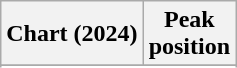<table class="wikitable sortable plainrowheaders" style="text-align:center">
<tr>
<th scope="col">Chart (2024)</th>
<th scope="col">Peak<br>position</th>
</tr>
<tr>
</tr>
<tr>
</tr>
<tr>
</tr>
<tr>
</tr>
<tr>
</tr>
</table>
